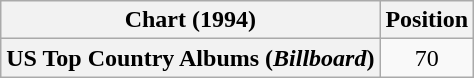<table class="wikitable plainrowheaders" style="text-align:center">
<tr>
<th scope="col">Chart (1994)</th>
<th scope="col">Position</th>
</tr>
<tr>
<th scope="row">US Top Country Albums (<em>Billboard</em>)</th>
<td>70</td>
</tr>
</table>
